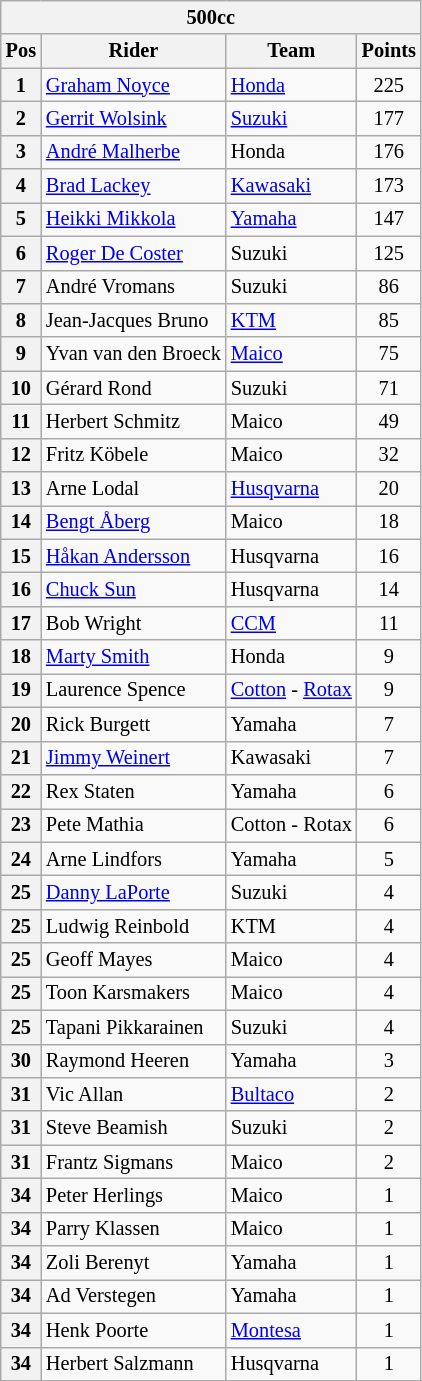<table class="wikitable" style="font-size: 85%;">
<tr>
<th colspan=4>500cc</th>
</tr>
<tr>
<th align=center>Pos</th>
<th align=center>Rider</th>
<th align=center>Team</th>
<th align=center>Points</th>
</tr>
<tr>
<th>1</th>
<td> <a href='#'>Graham Noyce</a></td>
<td><a href='#'>Honda</a></td>
<td align="center">225</td>
</tr>
<tr>
<th>2</th>
<td> <a href='#'>Gerrit Wolsink</a></td>
<td><a href='#'>Suzuki</a></td>
<td align="center">177</td>
</tr>
<tr>
<th>3</th>
<td> <a href='#'>André Malherbe</a></td>
<td>Honda</td>
<td align="center">176</td>
</tr>
<tr>
<th>4</th>
<td> <a href='#'>Brad Lackey</a></td>
<td><a href='#'>Kawasaki</a></td>
<td align="center">173</td>
</tr>
<tr>
<th>5</th>
<td> <a href='#'>Heikki Mikkola</a></td>
<td><a href='#'>Yamaha</a></td>
<td align="center">147</td>
</tr>
<tr>
<th>6</th>
<td> <a href='#'>Roger De Coster</a></td>
<td>Suzuki</td>
<td align="center">125</td>
</tr>
<tr>
<th>7</th>
<td> André Vromans</td>
<td>Suzuki</td>
<td align="center">86</td>
</tr>
<tr>
<th>8</th>
<td> Jean-Jacques Bruno</td>
<td><a href='#'>KTM</a></td>
<td align="center">85</td>
</tr>
<tr>
<th>9</th>
<td> Yvan van den Broeck</td>
<td><a href='#'>Maico</a></td>
<td align="center">75</td>
</tr>
<tr>
<th>10</th>
<td>  Gérard Rond</td>
<td>Suzuki</td>
<td align="center">71</td>
</tr>
<tr>
<th>11</th>
<td> Herbert Schmitz</td>
<td>Maico</td>
<td align="center">49</td>
</tr>
<tr>
<th>12</th>
<td>  Fritz Köbele</td>
<td>Maico</td>
<td align="center">32</td>
</tr>
<tr>
<th>13</th>
<td> Arne Lodal</td>
<td><a href='#'>Husqvarna</a></td>
<td align="center">20</td>
</tr>
<tr>
<th>14</th>
<td> <a href='#'>Bengt Åberg</a></td>
<td>Maico</td>
<td align="center">18</td>
</tr>
<tr>
<th>15</th>
<td> <a href='#'>Håkan Andersson</a></td>
<td>Husqvarna</td>
<td align="center">16</td>
</tr>
<tr>
<th>16</th>
<td> <a href='#'>Chuck Sun</a></td>
<td>Husqvarna</td>
<td align="center">14</td>
</tr>
<tr>
<th>17</th>
<td> Bob Wright</td>
<td><a href='#'>CCM</a></td>
<td align="center">11</td>
</tr>
<tr>
<th>18</th>
<td> <a href='#'>Marty Smith</a></td>
<td>Honda</td>
<td align="center">9</td>
</tr>
<tr>
<th>19</th>
<td> Laurence Spence</td>
<td><a href='#'>Cotton</a> - <a href='#'>Rotax</a></td>
<td align="center">9</td>
</tr>
<tr>
<th>20</th>
<td> Rick Burgett</td>
<td>Yamaha</td>
<td align="center">7</td>
</tr>
<tr>
<th>21</th>
<td> <a href='#'>Jimmy Weinert</a></td>
<td>Kawasaki</td>
<td align="center">7</td>
</tr>
<tr>
<th>22</th>
<td> Rex Staten</td>
<td>Yamaha</td>
<td align="center">6</td>
</tr>
<tr>
<th>23</th>
<td> Pete Mathia</td>
<td>Cotton - Rotax</td>
<td align="center">6</td>
</tr>
<tr>
<th>24</th>
<td> Arne Lindfors</td>
<td>Yamaha</td>
<td align="center">5</td>
</tr>
<tr>
<th>25</th>
<td> <a href='#'>Danny LaPorte</a></td>
<td>Suzuki</td>
<td align="center">4</td>
</tr>
<tr>
<th>25</th>
<td> Ludwig Reinbold</td>
<td>KTM</td>
<td align="center">4</td>
</tr>
<tr>
<th>25</th>
<td> Geoff Mayes</td>
<td>Maico</td>
<td align="center">4</td>
</tr>
<tr>
<th>25</th>
<td> Toon Karsmakers</td>
<td>Maico</td>
<td align="center">4</td>
</tr>
<tr>
<th>25</th>
<td> Tapani Pikkarainen</td>
<td>Suzuki</td>
<td align="center">4</td>
</tr>
<tr>
<th>30</th>
<td> Raymond Heeren</td>
<td>Yamaha</td>
<td align="center">3</td>
</tr>
<tr>
<th>31</th>
<td> Vic Allan</td>
<td><a href='#'>Bultaco</a></td>
<td align="center">2</td>
</tr>
<tr>
<th>31</th>
<td> Steve Beamish</td>
<td>Suzuki</td>
<td align="center">2</td>
</tr>
<tr>
<th>31</th>
<td> Frantz Sigmans</td>
<td>Maico</td>
<td align="center">2</td>
</tr>
<tr>
<th>34</th>
<td> Peter Herlings</td>
<td>Maico</td>
<td align="center">1</td>
</tr>
<tr>
<th>34</th>
<td> Parry Klassen</td>
<td>Maico</td>
<td align="center">1</td>
</tr>
<tr>
<th>34</th>
<td> Zoli Berenyt</td>
<td>Yamaha</td>
<td align="center">1</td>
</tr>
<tr>
<th>34</th>
<td> Ad Verstegen</td>
<td>Yamaha</td>
<td align="center">1</td>
</tr>
<tr>
<th>34</th>
<td> Henk Poorte</td>
<td><a href='#'>Montesa</a></td>
<td align="center">1</td>
</tr>
<tr>
<th>34</th>
<td> Herbert Salzmann</td>
<td>Husqvarna</td>
<td align="center">1</td>
</tr>
<tr>
</tr>
</table>
